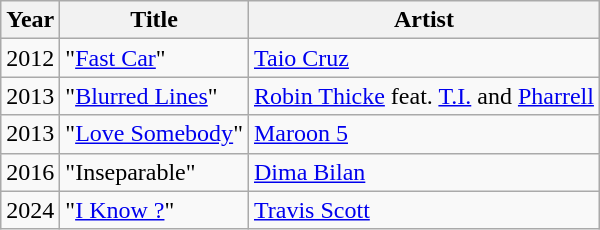<table class="wikitable sortable">
<tr>
<th scope="col">Year</th>
<th scope="col">Title</th>
<th scope="col">Artist</th>
</tr>
<tr>
<td scope="row">2012</td>
<td>"<a href='#'>Fast Car</a>"</td>
<td><a href='#'>Taio Cruz</a></td>
</tr>
<tr>
<td scope="row">2013</td>
<td>"<a href='#'>Blurred Lines</a>"</td>
<td><a href='#'>Robin Thicke</a> feat. <a href='#'>T.I.</a> and <a href='#'>Pharrell</a></td>
</tr>
<tr>
<td scope="row">2013</td>
<td>"<a href='#'>Love Somebody</a>"</td>
<td><a href='#'>Maroon 5</a></td>
</tr>
<tr>
<td scope="row">2016</td>
<td>"Inseparable"</td>
<td><a href='#'>Dima Bilan</a></td>
</tr>
<tr>
<td scope="row">2024</td>
<td>"<a href='#'>I Know ?</a>"</td>
<td><a href='#'>Travis Scott</a></td>
</tr>
</table>
